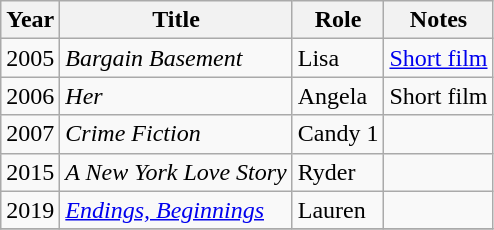<table class="wikitable">
<tr>
<th>Year</th>
<th>Title</th>
<th>Role</th>
<th>Notes</th>
</tr>
<tr>
<td>2005</td>
<td><em>Bargain Basement</em></td>
<td>Lisa</td>
<td><a href='#'>Short film</a></td>
</tr>
<tr>
<td>2006</td>
<td><em>Her</em></td>
<td>Angela</td>
<td>Short film</td>
</tr>
<tr>
<td>2007</td>
<td><em>Crime Fiction</em></td>
<td>Candy 1</td>
<td></td>
</tr>
<tr>
<td>2015</td>
<td><em>A New York Love Story</em></td>
<td>Ryder</td>
<td></td>
</tr>
<tr>
<td>2019</td>
<td><em><a href='#'>Endings, Beginnings</a></em></td>
<td>Lauren</td>
<td></td>
</tr>
<tr>
</tr>
</table>
